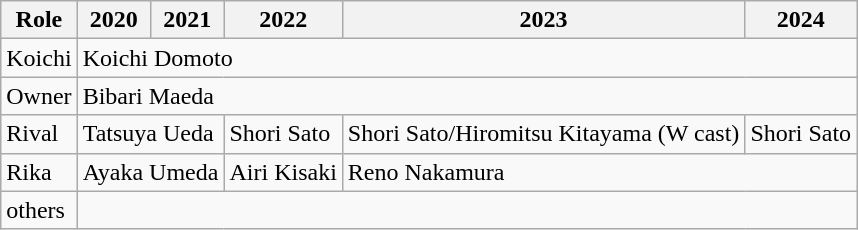<table class="wikitable">
<tr>
<th>Role</th>
<th>2020</th>
<th>2021</th>
<th>2022</th>
<th>2023</th>
<th>2024</th>
</tr>
<tr>
<td>Koichi</td>
<td colspan="6">Koichi Domoto</td>
</tr>
<tr>
<td>Owner</td>
<td colspan="6">Bibari Maeda</td>
</tr>
<tr>
<td>Rival</td>
<td colspan="2">Tatsuya Ueda</td>
<td>Shori Sato</td>
<td>Shori Sato/Hiromitsu Kitayama (W cast)</td>
<td>Shori Sato</td>
</tr>
<tr>
<td>Rika</td>
<td colspan="2">Ayaka Umeda</td>
<td>Airi Kisaki</td>
<td colspan="2">Reno Nakamura</td>
</tr>
<tr>
<td>others</td>
<td colspan="6"></td>
</tr>
</table>
